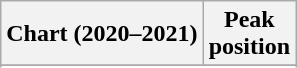<table class="wikitable sortable plainrowheaders" style="text-align:center">
<tr>
<th scope="col">Chart (2020–2021)</th>
<th scope="col">Peak<br>position</th>
</tr>
<tr>
</tr>
<tr>
</tr>
<tr>
</tr>
<tr>
</tr>
<tr>
</tr>
<tr>
</tr>
<tr>
</tr>
<tr>
</tr>
<tr>
</tr>
<tr>
</tr>
<tr>
</tr>
<tr>
</tr>
<tr>
</tr>
<tr>
</tr>
</table>
